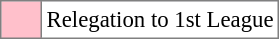<table bgcolor="#f7f8ff" cellpadding="3" cellspacing="0" border="1" style="font-size: 95%; border: gray solid 1px; border-collapse: collapse;text-align:center;">
<tr>
<td style="background: #ffc0cb" width="20"></td>
<td bgcolor="#ffffff" align="left">Relegation to 1st League</td>
</tr>
</table>
